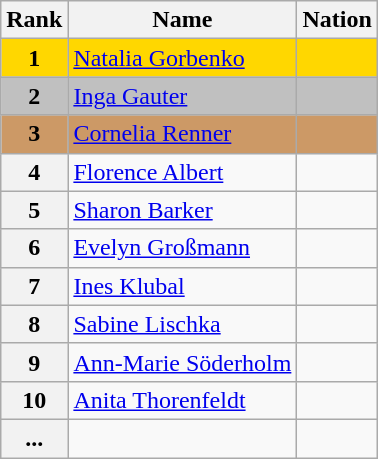<table class="wikitable">
<tr>
<th>Rank</th>
<th>Name</th>
<th>Nation</th>
</tr>
<tr bgcolor="gold">
<td align="center"><strong>1</strong></td>
<td><a href='#'>Natalia Gorbenko</a></td>
<td></td>
</tr>
<tr bgcolor="silver">
<td align="center"><strong>2</strong></td>
<td><a href='#'>Inga Gauter</a></td>
<td></td>
</tr>
<tr bgcolor="cc9966">
<td align="center"><strong>3</strong></td>
<td><a href='#'>Cornelia Renner</a></td>
<td></td>
</tr>
<tr>
<th>4</th>
<td><a href='#'>Florence Albert</a></td>
<td></td>
</tr>
<tr>
<th>5</th>
<td><a href='#'>Sharon Barker</a></td>
<td></td>
</tr>
<tr>
<th>6</th>
<td><a href='#'>Evelyn Großmann</a></td>
<td></td>
</tr>
<tr>
<th>7</th>
<td><a href='#'>Ines Klubal</a></td>
<td></td>
</tr>
<tr>
<th>8</th>
<td><a href='#'>Sabine Lischka</a></td>
<td></td>
</tr>
<tr>
<th>9</th>
<td><a href='#'>Ann-Marie Söderholm</a></td>
<td></td>
</tr>
<tr>
<th>10</th>
<td><a href='#'>Anita Thorenfeldt</a></td>
<td></td>
</tr>
<tr>
<th>...</th>
<td></td>
<td></td>
</tr>
</table>
